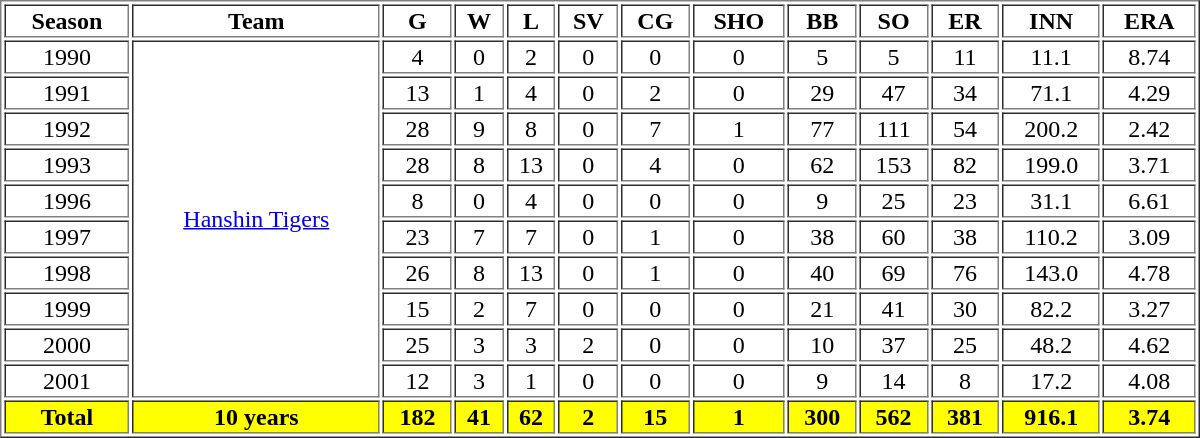<table border=1 width="800px">
<tr align="center">
<th>Season</th>
<th>Team</th>
<th>G</th>
<th>W</th>
<th>L</th>
<th>SV</th>
<th>CG</th>
<th>SHO</th>
<th>BB</th>
<th>SO</th>
<th>ER</th>
<th>INN</th>
<th>ERA</th>
</tr>
<tr align="center">
<td>1990</td>
<td rowspan="10"><a href='#'>Hanshin Tigers</a></td>
<td>4</td>
<td>0</td>
<td>2</td>
<td>0</td>
<td>0</td>
<td>0</td>
<td>5</td>
<td>5</td>
<td>11</td>
<td>11.1</td>
<td>8.74</td>
</tr>
<tr align="center">
<td>1991</td>
<td>13</td>
<td>1</td>
<td>4</td>
<td>0</td>
<td>2</td>
<td>0</td>
<td>29</td>
<td>47</td>
<td>34</td>
<td>71.1</td>
<td>4.29</td>
</tr>
<tr align="center">
<td>1992</td>
<td>28</td>
<td>9</td>
<td>8</td>
<td>0</td>
<td>7</td>
<td>1</td>
<td>77</td>
<td>111</td>
<td>54</td>
<td>200.2</td>
<td>2.42</td>
</tr>
<tr align="center">
<td>1993</td>
<td>28</td>
<td>8</td>
<td>13</td>
<td>0</td>
<td>4</td>
<td>0</td>
<td>62</td>
<td>153</td>
<td>82</td>
<td>199.0</td>
<td>3.71</td>
</tr>
<tr align="center">
<td>1996</td>
<td>8</td>
<td>0</td>
<td>4</td>
<td>0</td>
<td>0</td>
<td>0</td>
<td>9</td>
<td>25</td>
<td>23</td>
<td>31.1</td>
<td>6.61</td>
</tr>
<tr align="center">
<td>1997</td>
<td>23</td>
<td>7</td>
<td>7</td>
<td>0</td>
<td>1</td>
<td>0</td>
<td>38</td>
<td>60</td>
<td>38</td>
<td>110.2</td>
<td>3.09</td>
</tr>
<tr align="center">
<td>1998</td>
<td>26</td>
<td>8</td>
<td>13</td>
<td>0</td>
<td>1</td>
<td>0</td>
<td>40</td>
<td>69</td>
<td>76</td>
<td>143.0</td>
<td>4.78</td>
</tr>
<tr align="center">
<td>1999</td>
<td>15</td>
<td>2</td>
<td>7</td>
<td>0</td>
<td>0</td>
<td>0</td>
<td>21</td>
<td>41</td>
<td>30</td>
<td>82.2</td>
<td>3.27</td>
</tr>
<tr align="center">
<td>2000</td>
<td>25</td>
<td>3</td>
<td>3</td>
<td>2</td>
<td>0</td>
<td>0</td>
<td>10</td>
<td>37</td>
<td>25</td>
<td>48.2</td>
<td>4.62</td>
</tr>
<tr align="center">
<td>2001</td>
<td>12</td>
<td>3</td>
<td>1</td>
<td>0</td>
<td>0</td>
<td>0</td>
<td>9</td>
<td>14</td>
<td>8</td>
<td>17.2</td>
<td>4.08</td>
</tr>
<tr style="color:black; background-color:yellow" align="center">
<th>Total</th>
<th>10 years</th>
<th>182</th>
<th>41</th>
<th>62</th>
<th>2</th>
<th>15</th>
<th>1</th>
<th>300</th>
<td><strong>562</strong></td>
<td><strong>381</strong></td>
<th>916.1</th>
<th>3.74</th>
</tr>
</table>
